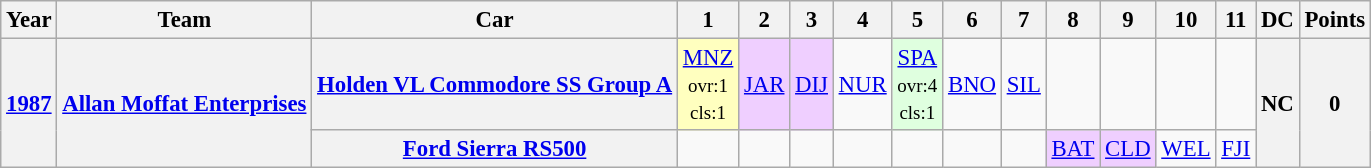<table class="wikitable" style="text-align:center; font-size:95%">
<tr>
<th>Year</th>
<th>Team</th>
<th>Car</th>
<th>1</th>
<th>2</th>
<th>3</th>
<th>4</th>
<th>5</th>
<th>6</th>
<th>7</th>
<th>8</th>
<th>9</th>
<th>10</th>
<th>11</th>
<th>DC</th>
<th>Points</th>
</tr>
<tr>
<th rowspan=2><a href='#'>1987</a></th>
<th rowspan=2> <a href='#'>Allan Moffat Enterprises</a></th>
<th><a href='#'>Holden VL Commodore SS Group A</a></th>
<td style="background:#ffffbf;"><a href='#'>MNZ</a><br><small>ovr:1<br>cls:1<br></small></td>
<td style="background:#efcfff;"><a href='#'>JAR</a><br></td>
<td style="background:#efcfff;"><a href='#'>DIJ</a><br></td>
<td><a href='#'>NUR</a></td>
<td style="background:#dfffdf;"><a href='#'>SPA</a><br><small>ovr:4<br>cls:1<br></small></td>
<td><a href='#'>BNO</a></td>
<td><a href='#'>SIL</a></td>
<td></td>
<td></td>
<td></td>
<td></td>
<th rowspan=2>NC</th>
<th rowspan=2>0</th>
</tr>
<tr>
<th><a href='#'>Ford Sierra RS500</a></th>
<td></td>
<td></td>
<td></td>
<td></td>
<td></td>
<td></td>
<td></td>
<td style="background:#EFCFFF;"><a href='#'>BAT</a><br></td>
<td style="background:#EFCFFF;"><a href='#'>CLD</a><br></td>
<td><a href='#'>WEL</a></td>
<td><a href='#'>FJI</a></td>
</tr>
</table>
